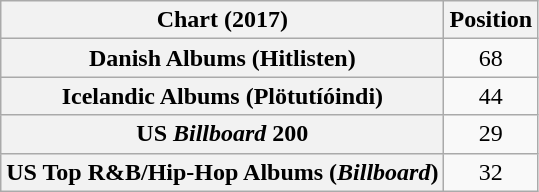<table class="wikitable sortable plainrowheaders" style="text-align:center">
<tr>
<th scope="col">Chart (2017)</th>
<th scope="col">Position</th>
</tr>
<tr>
<th scope="row">Danish Albums (Hitlisten)</th>
<td>68</td>
</tr>
<tr>
<th scope="row">Icelandic Albums (Plötutíóindi)</th>
<td>44</td>
</tr>
<tr>
<th scope="row">US <em>Billboard</em> 200</th>
<td>29</td>
</tr>
<tr>
<th scope="row">US Top R&B/Hip-Hop Albums (<em>Billboard</em>)</th>
<td>32</td>
</tr>
</table>
